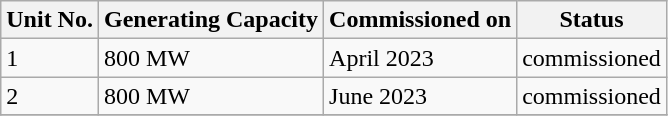<table class="wikitable">
<tr>
<th>Unit No.</th>
<th>Generating Capacity</th>
<th>Commissioned on</th>
<th>Status</th>
</tr>
<tr>
<td>1</td>
<td>800 MW</td>
<td>April 2023</td>
<td>commissioned</td>
</tr>
<tr>
<td>2</td>
<td>800 MW</td>
<td>June 2023</td>
<td>commissioned</td>
</tr>
<tr>
</tr>
</table>
